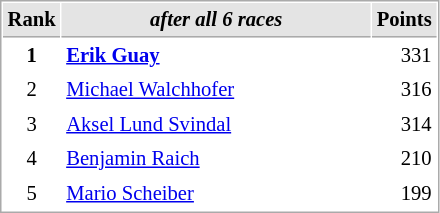<table cellspacing="1" cellpadding="3" style="border:1px solid #AAAAAA;font-size:86%">
<tr bgcolor="#E4E4E4">
<th style="border-bottom:1px solid #AAAAAA" width=10>Rank</th>
<th style="border-bottom:1px solid #AAAAAA" width=200><strong><em>after all 6 races</em></strong></th>
<th style="border-bottom:1px solid #AAAAAA" width=20>Points</th>
</tr>
<tr>
<td align="center"><strong>1</strong></td>
<td> <strong><a href='#'>Erik Guay</a> </strong></td>
<td align="right">331</td>
</tr>
<tr>
<td align="center">2</td>
<td> <a href='#'>Michael Walchhofer</a></td>
<td align="right">316</td>
</tr>
<tr>
<td align="center">3</td>
<td> <a href='#'>Aksel Lund Svindal</a></td>
<td align="right">314</td>
</tr>
<tr>
<td align="center">4</td>
<td> <a href='#'>Benjamin Raich</a></td>
<td align="right">210</td>
</tr>
<tr>
<td align="center">5</td>
<td> <a href='#'>Mario Scheiber</a></td>
<td align="right">199</td>
</tr>
</table>
